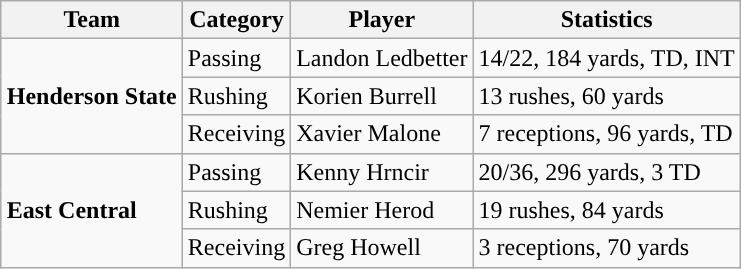<table class="wikitable" style="float: right;">
<tr>
<th>Team</th>
<th>Category</th>
<th>Player</th>
<th>Statistics</th>
</tr>
<tr>
<td rowspan=3><strong>Henderson State</strong></td>
<td>Passing</td>
<td>Landon Ledbetter</td>
<td>14/22, 184 yards, TD, INT</td>
</tr>
<tr>
<td>Rushing</td>
<td>Korien Burrell</td>
<td>13 rushes, 60 yards</td>
</tr>
<tr>
<td>Receiving</td>
<td>Xavier Malone</td>
<td>7 receptions, 96 yards, TD</td>
</tr>
<tr>
<td rowspan=3><strong>East Central</strong></td>
<td>Passing</td>
<td>Kenny Hrncir</td>
<td>20/36, 296 yards, 3 TD</td>
</tr>
<tr>
<td>Rushing</td>
<td>Nemier Herod</td>
<td>19 rushes, 84 yards</td>
</tr>
<tr>
<td>Receiving</td>
<td>Greg Howell</td>
<td>3 receptions, 70 yards</td>
</tr>
</table>
